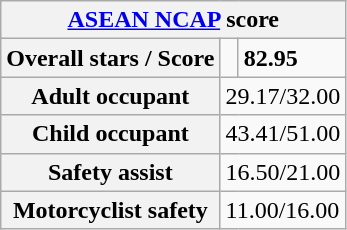<table class="wikitable">
<tr>
<th colspan="3"><a href='#'>ASEAN NCAP</a> score</th>
</tr>
<tr>
<th><strong>Overall stars / Score</strong></th>
<td></td>
<td><strong>82.95</strong></td>
</tr>
<tr>
<th><strong>Adult occupant</strong></th>
<td colspan="2">29.17/32.00</td>
</tr>
<tr>
<th><strong>Child occupant</strong></th>
<td colspan="2">43.41/51.00</td>
</tr>
<tr>
<th><strong>Safety assist</strong></th>
<td colspan="2">16.50/21.00</td>
</tr>
<tr>
<th><strong>Motorcyclist safety</strong></th>
<td colspan="2">11.00/16.00</td>
</tr>
</table>
